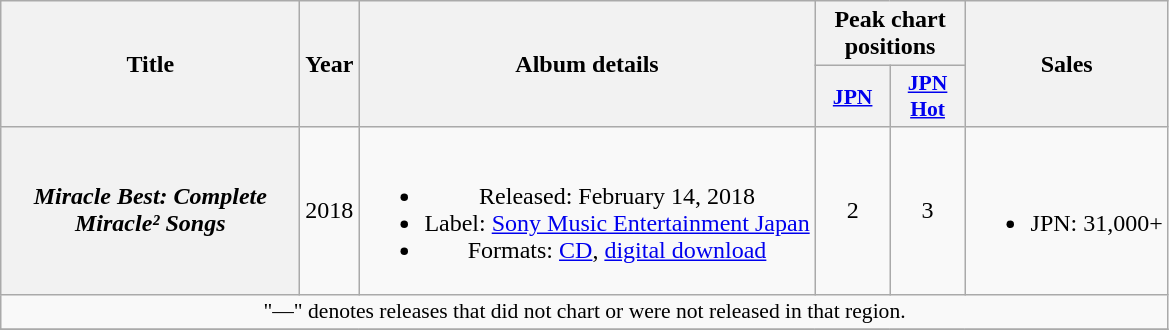<table class="wikitable plainrowheaders" style="text-align:center;">
<tr>
<th scope="col" rowspan="2" style="width:12em;">Title</th>
<th scope="col" rowspan="2">Year</th>
<th scope="col" rowspan="2">Album details</th>
<th scope="col" colspan="2">Peak chart positions</th>
<th scope="col" rowspan="2">Sales</th>
</tr>
<tr>
<th scope="col" style="width:3em;font-size:90%;"><a href='#'>JPN</a><br></th>
<th scope="col" style="width:3em;font-size:90%;"><a href='#'>JPN<br>Hot</a><br></th>
</tr>
<tr>
<th scope="row"><em>Miracle Best: Complete Miracle² Songs</em></th>
<td>2018</td>
<td><br><ul><li>Released: February 14, 2018</li><li>Label: <a href='#'>Sony Music Entertainment Japan</a></li><li>Formats: <a href='#'>CD</a>, <a href='#'>digital download</a></li></ul></td>
<td>2</td>
<td>3</td>
<td><br><ul><li>JPN: 31,000+</li></ul></td>
</tr>
<tr>
<td colspan="6" style="font-size:90%;">"—" denotes releases that did not chart or were not released in that region.</td>
</tr>
<tr>
</tr>
</table>
